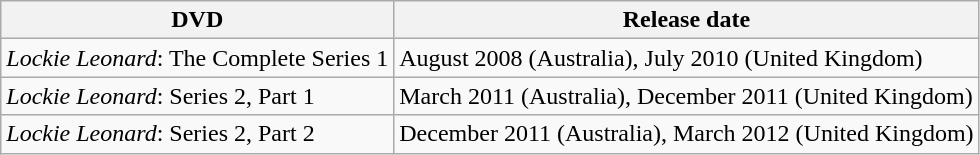<table class="wikitable">
<tr>
<th>DVD</th>
<th>Release date</th>
</tr>
<tr>
<td><em>Lockie Leonard</em>: The Complete Series 1</td>
<td>August 2008 (Australia), July 2010 (United Kingdom)</td>
</tr>
<tr>
<td><em>Lockie Leonard</em>: Series 2, Part 1</td>
<td>March 2011 (Australia), December 2011 (United Kingdom)</td>
</tr>
<tr>
<td><em>Lockie Leonard</em>: Series 2, Part 2</td>
<td>December 2011 (Australia), March 2012 (United Kingdom)</td>
</tr>
</table>
